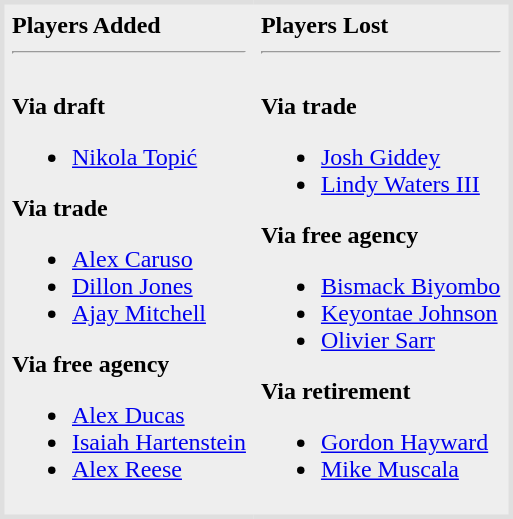<table style="border-collapse:collapse; background-color:#eeeeee" bordercolor="#DFDFDF" cellpadding="5">
<tr>
<td valign="top"><strong>Players Added</strong> <hr><br><strong>Via draft</strong><ul><li><a href='#'>Nikola Topić</a></li></ul><strong>Via trade</strong><ul><li><a href='#'>Alex Caruso</a></li><li><a href='#'>Dillon Jones</a><br></li><li><a href='#'>Ajay Mitchell</a><br></li></ul><strong>Via free agency</strong><ul><li><a href='#'>Alex Ducas</a></li><li><a href='#'>Isaiah Hartenstein</a></li><li><a href='#'>Alex Reese</a></li></ul></td>
<td valign="top"><strong>Players Lost</strong> <hr><br><strong>Via trade</strong><ul><li><a href='#'>Josh Giddey</a></li><li><a href='#'>Lindy Waters III</a></li></ul><strong>Via free agency</strong><ul><li><a href='#'>Bismack Biyombo</a></li><li><a href='#'>Keyontae Johnson</a></li><li><a href='#'>Olivier Sarr</a></li></ul><strong>Via retirement</strong><ul><li><a href='#'>Gordon Hayward</a></li><li><a href='#'>Mike Muscala</a></li></ul></td>
</tr>
</table>
